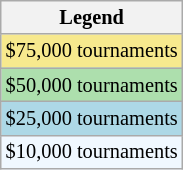<table class="wikitable" style="font-size:85%">
<tr>
<th>Legend</th>
</tr>
<tr style="background:#f7e98e;">
<td>$75,000 tournaments</td>
</tr>
<tr style="background:#addfad;">
<td>$50,000 tournaments</td>
</tr>
<tr style="background:lightblue;">
<td>$25,000 tournaments</td>
</tr>
<tr style="background:#f0f8ff;">
<td>$10,000 tournaments</td>
</tr>
</table>
